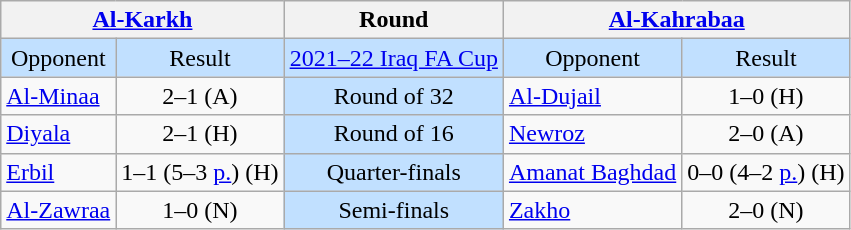<table class="wikitable" style="text-align:center">
<tr>
<th colspan=4><a href='#'>Al-Karkh</a></th>
<th>Round</th>
<th colspan=4><a href='#'>Al-Kahrabaa</a></th>
</tr>
<tr style="background:#c1e0ff">
<td>Opponent</td>
<td colspan=3>Result</td>
<td><a href='#'>2021–22 Iraq FA Cup</a></td>
<td>Opponent</td>
<td colspan=3>Result</td>
</tr>
<tr>
<td align=left><a href='#'>Al-Minaa</a></td>
<td colspan=3>2–1 (A)</td>
<td style="background:#c1e0ff">Round of 32</td>
<td align=left><a href='#'>Al-Dujail</a></td>
<td colspan=3>1–0 (H)</td>
</tr>
<tr>
<td align=left><a href='#'>Diyala</a></td>
<td colspan=3>2–1 (H)</td>
<td style="background:#c1e0ff">Round of 16</td>
<td align=left><a href='#'>Newroz</a></td>
<td colspan=3>2–0 (A)</td>
</tr>
<tr>
<td align=left><a href='#'>Erbil</a></td>
<td colspan=3>1–1 (5–3 <a href='#'>p.</a>) (H)</td>
<td style="background:#c1e0ff">Quarter-finals</td>
<td align=left><a href='#'>Amanat Baghdad</a></td>
<td colspan=3>0–0 (4–2 <a href='#'>p.</a>) (H)</td>
</tr>
<tr>
<td align=left><a href='#'>Al-Zawraa</a></td>
<td colspan=3>1–0 (N)</td>
<td style="background:#c1e0ff">Semi-finals</td>
<td align=left><a href='#'>Zakho</a></td>
<td colspan=3>2–0 (N)</td>
</tr>
</table>
